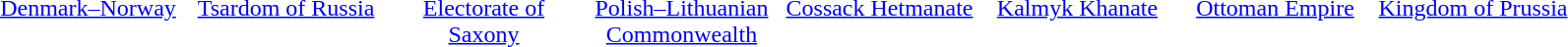<table style="font-size:100%; margin:1em auto 1em auto">
<tr>
<td width="130" valign="top" align="center"> <a href='#'>Denmark–Norway</a></td>
<td width="130" valign="top" align="center"> <a href='#'>Tsardom of Russia</a></td>
<td width="130" valign="top" align="center"> <a href='#'>Electorate of Saxony</a></td>
<td width="130" valign="top" align="center"> <a href='#'>Polish–Lithuanian Commonwealth</a></td>
<td width="130" valign="top" align="center"> <a href='#'>Cossack Hetmanate</a></td>
<td width="130" valign="top" align="center"> <a href='#'>Kalmyk Khanate</a></td>
<td width="130" valign="top" align="center"> <a href='#'>Ottoman Empire</a></td>
<td width="130" valign="top" align="center"> <a href='#'>Kingdom of Prussia</a></td>
</tr>
</table>
